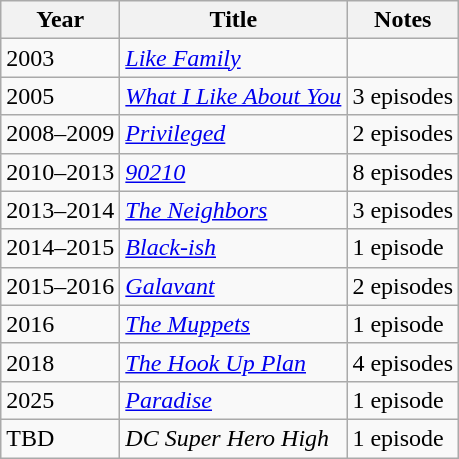<table class="wikitable sortable">
<tr>
<th>Year</th>
<th>Title</th>
<th class="unsortable">Notes</th>
</tr>
<tr>
<td>2003</td>
<td><em><a href='#'>Like Family</a></em></td>
<td></td>
</tr>
<tr>
<td>2005</td>
<td><em><a href='#'>What I Like About You</a></em></td>
<td>3 episodes</td>
</tr>
<tr>
<td>2008–2009</td>
<td><em><a href='#'>Privileged</a></em></td>
<td>2 episodes</td>
</tr>
<tr>
<td>2010–2013</td>
<td><em><a href='#'>90210</a></em></td>
<td>8 episodes</td>
</tr>
<tr>
<td>2013–2014</td>
<td><em><a href='#'>The Neighbors</a></em></td>
<td>3 episodes</td>
</tr>
<tr>
<td>2014–2015</td>
<td><em><a href='#'>Black-ish</a></em></td>
<td>1 episode</td>
</tr>
<tr>
<td>2015–2016</td>
<td><em><a href='#'>Galavant</a></em></td>
<td>2 episodes</td>
</tr>
<tr>
<td>2016</td>
<td><em><a href='#'>The Muppets</a></em></td>
<td>1 episode</td>
</tr>
<tr>
<td>2018</td>
<td><em><a href='#'>The Hook Up Plan</a></em></td>
<td>4 episodes</td>
</tr>
<tr>
<td>2025</td>
<td><em><a href='#'>Paradise</a></em></td>
<td>1 episode</td>
</tr>
<tr>
<td>TBD</td>
<td><em>DC Super Hero High</em></td>
<td>1 episode</td>
</tr>
</table>
